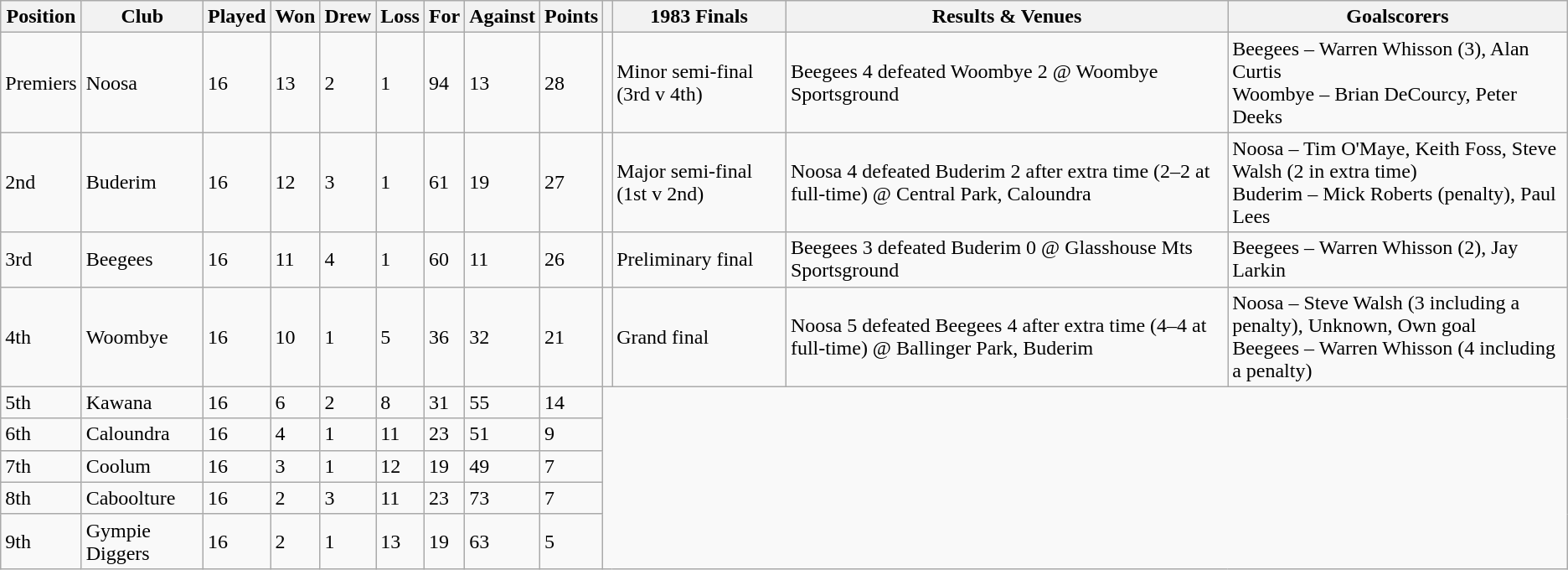<table class="wikitable">
<tr>
<th>Position</th>
<th>Club</th>
<th>Played</th>
<th>Won</th>
<th>Drew</th>
<th>Loss</th>
<th>For</th>
<th>Against</th>
<th>Points</th>
<th></th>
<th>1983 Finals</th>
<th>Results & Venues</th>
<th>Goalscorers</th>
</tr>
<tr>
<td>Premiers</td>
<td>Noosa</td>
<td>16</td>
<td>13</td>
<td>2</td>
<td>1</td>
<td>94</td>
<td>13</td>
<td>28</td>
<td></td>
<td>Minor semi-final (3rd v 4th)</td>
<td>Beegees 4 defeated Woombye 2 @ Woombye Sportsground</td>
<td>Beegees – Warren Whisson (3), Alan Curtis<br>Woombye – Brian DeCourcy, Peter Deeks</td>
</tr>
<tr>
<td>2nd</td>
<td>Buderim</td>
<td>16</td>
<td>12</td>
<td>3</td>
<td>1</td>
<td>61</td>
<td>19</td>
<td>27</td>
<td></td>
<td>Major semi-final (1st v 2nd)</td>
<td>Noosa 4 defeated Buderim 2 after extra time (2–2 at full-time) @ Central Park, Caloundra</td>
<td>Noosa – Tim O'Maye, Keith Foss, Steve Walsh (2 in extra time)<br>Buderim – Mick Roberts (penalty), Paul Lees</td>
</tr>
<tr>
<td>3rd</td>
<td>Beegees</td>
<td>16</td>
<td>11</td>
<td>4</td>
<td>1</td>
<td>60</td>
<td>11</td>
<td>26</td>
<td></td>
<td>Preliminary final</td>
<td>Beegees 3 defeated Buderim 0 @ Glasshouse Mts Sportsground</td>
<td>Beegees – Warren Whisson (2), Jay Larkin</td>
</tr>
<tr>
<td>4th</td>
<td>Woombye</td>
<td>16</td>
<td>10</td>
<td>1</td>
<td>5</td>
<td>36</td>
<td>32</td>
<td>21</td>
<td></td>
<td>Grand final</td>
<td>Noosa 5 defeated Beegees 4 after extra time (4–4 at full-time) @ Ballinger Park, Buderim</td>
<td>Noosa – Steve Walsh (3 including a penalty), Unknown, Own goal<br>Beegees – Warren Whisson (4 including a penalty)</td>
</tr>
<tr>
<td>5th</td>
<td>Kawana</td>
<td>16</td>
<td>6</td>
<td>2</td>
<td>8</td>
<td>31</td>
<td>55</td>
<td>14</td>
</tr>
<tr>
<td>6th</td>
<td>Caloundra</td>
<td>16</td>
<td>4</td>
<td>1</td>
<td>11</td>
<td>23</td>
<td>51</td>
<td>9</td>
</tr>
<tr>
<td>7th</td>
<td>Coolum</td>
<td>16</td>
<td>3</td>
<td>1</td>
<td>12</td>
<td>19</td>
<td>49</td>
<td>7</td>
</tr>
<tr>
<td>8th</td>
<td>Caboolture</td>
<td>16</td>
<td>2</td>
<td>3</td>
<td>11</td>
<td>23</td>
<td>73</td>
<td>7</td>
</tr>
<tr>
<td>9th</td>
<td>Gympie Diggers</td>
<td>16</td>
<td>2</td>
<td>1</td>
<td>13</td>
<td>19</td>
<td>63</td>
<td>5</td>
</tr>
</table>
